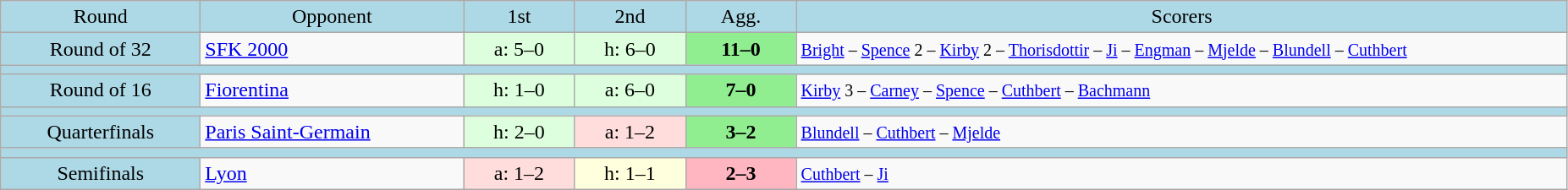<table class="wikitable" style="text-align:center">
<tr bgcolor=lightblue>
<td width=150px>Round</td>
<td width=200px>Opponent</td>
<td width=80px>1st</td>
<td width=80px>2nd</td>
<td width=80px>Agg.</td>
<td width=600px>Scorers</td>
</tr>
<tr>
<td bgcolor=lightblue>Round of 32</td>
<td align=left> <a href='#'>SFK 2000</a></td>
<td bgcolor=#ddffdd>a: 5–0</td>
<td bgcolor=#ddffdd>h: 6–0</td>
<td bgcolor=lightgreen><strong>11–0</strong></td>
<td align=left><small><a href='#'>Bright</a> – <a href='#'>Spence</a> 2 – <a href='#'>Kirby</a> 2 – <a href='#'>Thorisdottir</a> – <a href='#'>Ji</a> – <a href='#'>Engman</a> – <a href='#'>Mjelde</a> – <a href='#'>Blundell</a> – <a href='#'>Cuthbert</a></small></td>
</tr>
<tr bgcolor=lightblue>
<td colspan=6></td>
</tr>
<tr>
<td bgcolor=lightblue>Round of 16</td>
<td align=left> <a href='#'>Fiorentina</a></td>
<td bgcolor=#ddffdd>h: 1–0</td>
<td bgcolor=#ddffdd>a: 6–0</td>
<td bgcolor=lightgreen><strong>7–0</strong></td>
<td align=left><small><a href='#'>Kirby</a> 3 – <a href='#'>Carney</a> – <a href='#'>Spence</a> – <a href='#'>Cuthbert</a> – <a href='#'>Bachmann</a></small></td>
</tr>
<tr bgcolor=lightblue>
<td colspan=6></td>
</tr>
<tr>
<td bgcolor=lightblue>Quarterfinals</td>
<td align=left> <a href='#'>Paris Saint-Germain</a></td>
<td bgcolor=#ddffdd>h: 2–0</td>
<td bgcolor=#ffdddd>a: 1–2</td>
<td bgcolor=lightgreen><strong>3–2</strong></td>
<td align=left><small><a href='#'>Blundell</a> – <a href='#'>Cuthbert</a> – <a href='#'>Mjelde</a></small></td>
</tr>
<tr bgcolor=lightblue>
<td colspan=6></td>
</tr>
<tr>
<td bgcolor=lightblue>Semifinals</td>
<td align=left> <a href='#'>Lyon</a></td>
<td bgcolor=#ffdddd>a: 1–2</td>
<td bgcolor=#ffffdd>h: 1–1</td>
<td bgcolor=lightpink><strong>2–3</strong></td>
<td align=left><small><a href='#'>Cuthbert</a> – <a href='#'>Ji</a></small></td>
</tr>
</table>
